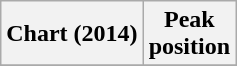<table class="wikitable">
<tr>
<th>Chart (2014)</th>
<th>Peak<br>position</th>
</tr>
<tr>
</tr>
</table>
